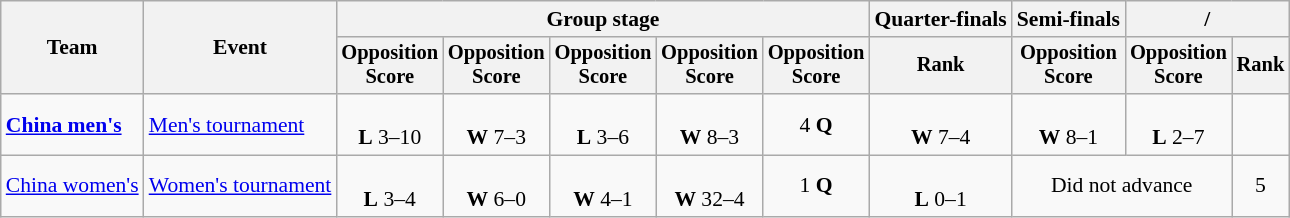<table class=wikitable style=font-size:90%;text-align:center>
<tr>
<th rowspan=2>Team</th>
<th rowspan=2>Event</th>
<th colspan=5>Group stage</th>
<th>Quarter-finals</th>
<th>Semi-finals</th>
<th colspan=2> / </th>
</tr>
<tr style=font-size:95%>
<th>Opposition<br>Score</th>
<th>Opposition<br>Score</th>
<th>Opposition<br>Score</th>
<th>Opposition<br>Score</th>
<th>Opposition<br>Score</th>
<th>Rank</th>
<th>Opposition<br>Score</th>
<th>Opposition<br>Score</th>
<th>Rank</th>
</tr>
<tr>
<td align=left><strong><a href='#'>China men's</a></strong></td>
<td align=left><a href='#'>Men's tournament</a></td>
<td><br><strong>L</strong> 3–10</td>
<td><br><strong>W</strong> 7–3</td>
<td><br><strong>L</strong> 3–6</td>
<td><br><strong>W</strong> 8–3</td>
<td>4 <strong>Q</strong></td>
<td><br><strong>W</strong> 7–4</td>
<td><br><strong>W</strong> 8–1</td>
<td><br><strong>L</strong> 2–7</td>
<td></td>
</tr>
<tr>
<td align=left><a href='#'>China women's</a></td>
<td align=left><a href='#'>Women's tournament</a></td>
<td> <br><strong>L</strong> 3–4</td>
<td><br><strong>W</strong> 6–0</td>
<td><br><strong>W</strong> 4–1</td>
<td><br><strong>W</strong> 32–4</td>
<td>1 <strong>Q</strong></td>
<td><br><strong>L</strong> 0–1</td>
<td colspan=2 align=center>Did not advance</td>
<td>5</td>
</tr>
</table>
